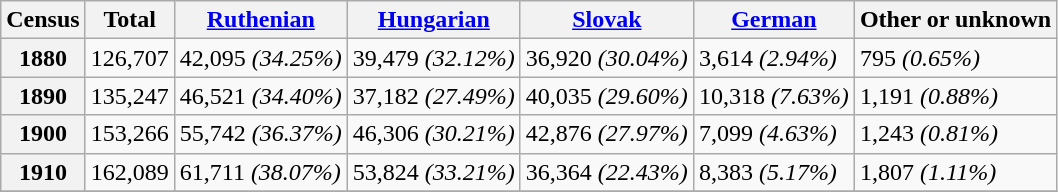<table class="wikitable">
<tr>
<th>Census</th>
<th>Total</th>
<th><a href='#'>Ruthenian</a></th>
<th><a href='#'>Hungarian</a></th>
<th><a href='#'>Slovak</a></th>
<th><a href='#'>German</a></th>
<th>Other or unknown</th>
</tr>
<tr>
<th>1880</th>
<td>126,707</td>
<td>42,095 <em>(34.25%)</em></td>
<td>39,479 <em>(32.12%)</em></td>
<td>36,920 <em>(30.04%)</em></td>
<td>3,614 <em>(2.94%)</em></td>
<td>795 <em>(0.65%)</em></td>
</tr>
<tr>
<th>1890</th>
<td>135,247</td>
<td>46,521 <em>(34.40%)</em></td>
<td>37,182 <em>(27.49%)</em></td>
<td>40,035 <em>(29.60%)</em></td>
<td>10,318 <em>(7.63%)</em></td>
<td>1,191 <em>(0.88%)</em></td>
</tr>
<tr>
<th>1900</th>
<td>153,266</td>
<td>55,742 <em>(36.37%)</em></td>
<td>46,306 <em>(30.21%)</em></td>
<td>42,876 <em>(27.97%)</em></td>
<td>7,099 <em>(4.63%)</em></td>
<td>1,243 <em>(0.81%)</em></td>
</tr>
<tr>
<th>1910</th>
<td>162,089</td>
<td>61,711 <em>(38.07%)</em></td>
<td>53,824 <em>(33.21%)</em></td>
<td>36,364 <em>(22.43%)</em></td>
<td>8,383 <em>(5.17%)</em></td>
<td>1,807 <em>(1.11%)</em></td>
</tr>
<tr>
</tr>
</table>
